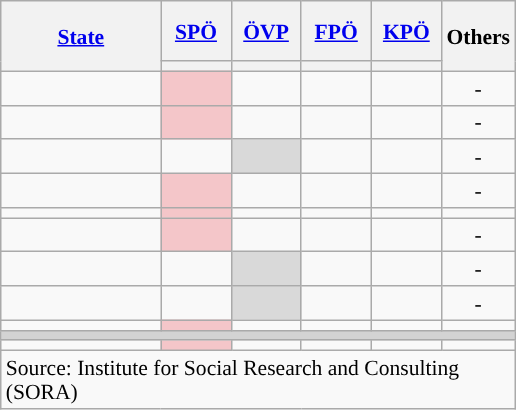<table class="wikitable sortable" style="text-align:center;font-size:90%;line-height:16px">
<tr style="height:40px;">
<th style="width:100px;" rowspan="2"><a href='#'>State</a></th>
<th style="width:40px;"><a href='#'>SPÖ</a></th>
<th style="width:40px;"><a href='#'>ÖVP</a></th>
<th style="width:40px;"><a href='#'>FPÖ</a></th>
<th style="width:40px;"><a href='#'>KPÖ</a></th>
<th class="unsortable" style="width:40px;" rowspan="2">Others</th>
</tr>
<tr>
<th style="background:"></th>
<th style="background:"></th>
<th style="background:"></th>
<th style="background:"></th>
</tr>
<tr>
<td align=left></td>
<td bgcolor=#F4C6C9><strong></strong></td>
<td></td>
<td></td>
<td></td>
<td>-</td>
</tr>
<tr>
<td align=left></td>
<td bgcolor=#F4C6C9><strong></strong></td>
<td></td>
<td></td>
<td></td>
<td>-</td>
</tr>
<tr>
<td align=left></td>
<td></td>
<td bgcolor=#D9D9D9><strong></strong></td>
<td></td>
<td></td>
<td>-</td>
</tr>
<tr>
<td align=left></td>
<td bgcolor=#F4C6C9><strong></strong></td>
<td></td>
<td></td>
<td></td>
<td>-</td>
</tr>
<tr>
<td align=left></td>
<td bgcolor=#F4C6C9><strong></strong></td>
<td></td>
<td></td>
<td></td>
<td></td>
</tr>
<tr>
<td align=left></td>
<td bgcolor=#F4C6C9><strong></strong></td>
<td></td>
<td></td>
<td></td>
<td>-</td>
</tr>
<tr>
<td align=left></td>
<td></td>
<td bgcolor=#D9D9D9><strong></strong></td>
<td></td>
<td></td>
<td>-</td>
</tr>
<tr>
<td align=left></td>
<td></td>
<td bgcolor=#D9D9D9><strong></strong></td>
<td></td>
<td></td>
<td>-</td>
</tr>
<tr>
<td align=left></td>
<td bgcolor=#F4C6C9><strong></strong></td>
<td></td>
<td></td>
<td></td>
<td></td>
</tr>
<tr>
<td colspan=10 bgcolor=lightgrey></td>
</tr>
<tr>
<td align=left></td>
<td bgcolor=#F4C6C9><strong></strong></td>
<td></td>
<td></td>
<td></td>
<td></td>
</tr>
<tr class=sortbottom>
<td colspan=10 align=left>Source: Institute for Social Research and Consulting (SORA)</td>
</tr>
</table>
